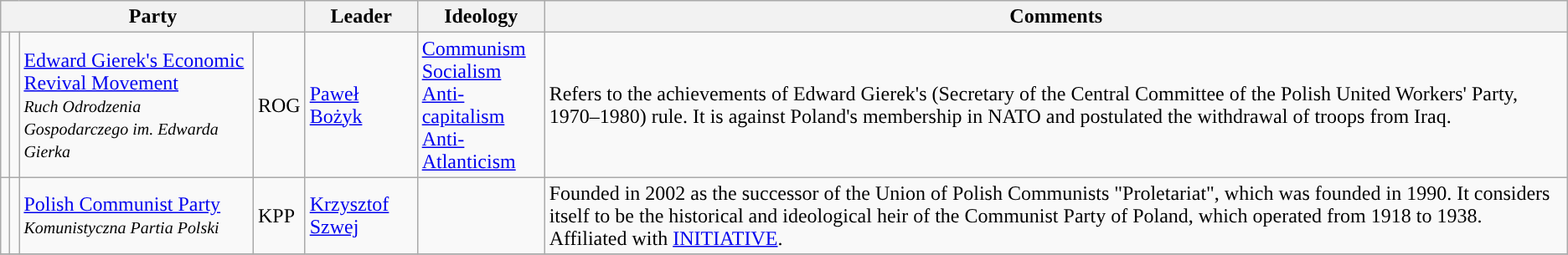<table class="wikitable sortable">
<tr>
<th colspan=4>Party</th>
<th>Leader</th>
<th>Ideology</th>
<th>Comments</th>
</tr>
<tr>
<td></td>
<td style="text-align:center;"></td>
<td><a href='#'>Edward Gierek's Economic Revival Movement</a><br><small><em>Ruch Odrodzenia Gospodarczego im. Edwarda Gierka</em><br></small></td>
<td>ROG</td>
<td><a href='#'>Paweł Bożyk</a></td>
<td><a href='#'>Communism</a><br><a href='#'>Socialism</a><br><a href='#'>Anti-capitalism</a><br><a href='#'>Anti-Atlanticism</a></td>
<td>Refers to the achievements of Edward Gierek's (Secretary of the Central Committee of the Polish United Workers' Party, 1970–1980) rule. It is against Poland's membership in NATO and postulated the withdrawal of troops from Iraq.</td>
</tr>
<tr>
<td></td>
<td style="text-align:center;"></td>
<td><a href='#'>Polish Communist Party</a><br><small><em>Komunistyczna Partia Polski</em><br></small></td>
<td>KPP</td>
<td><a href='#'>Krzysztof Szwej</a></td>
<td></td>
<td>Founded in 2002 as the successor of the Union of Polish Communists "Proletariat", which was founded in 1990. It considers itself to be the historical and ideological heir of the Communist Party of Poland, which operated from 1918 to 1938. Affiliated with <a href='#'>INITIATIVE</a>.</td>
</tr>
<tr>
</tr>
</table>
